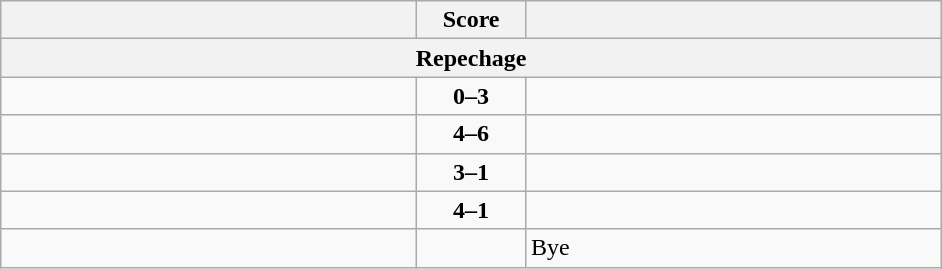<table class="wikitable" style="text-align: left;">
<tr>
<th align="right" width="270"></th>
<th width="65">Score</th>
<th align="left" width="270"></th>
</tr>
<tr>
<th colspan="3">Repechage</th>
</tr>
<tr>
<td></td>
<td align=center><strong>0–3</strong></td>
<td><strong></strong></td>
</tr>
<tr>
<td></td>
<td align=center><strong>4–6</strong></td>
<td><strong></strong></td>
</tr>
<tr>
<td><strong></strong></td>
<td align=center><strong>3–1</strong></td>
<td></td>
</tr>
<tr>
<td><strong></strong></td>
<td align=center><strong>4–1</strong></td>
<td></td>
</tr>
<tr>
<td><strong></strong></td>
<td></td>
<td>Bye</td>
</tr>
</table>
